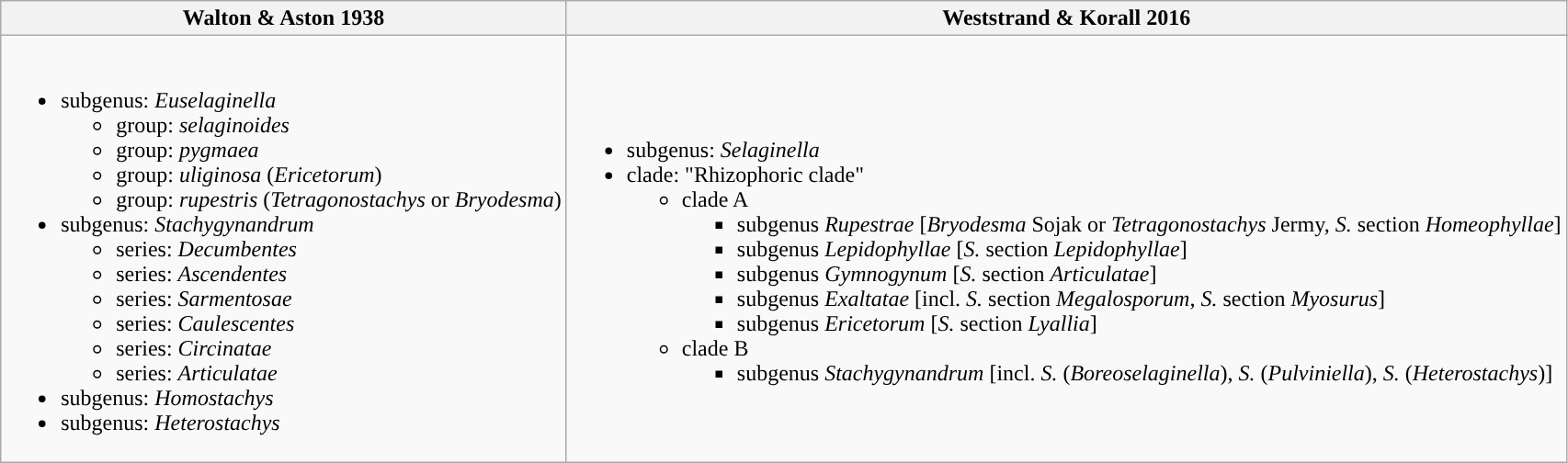<table class="wikitable">
<tr>
<th colspan=1>Walton & Aston 1938</th>
<th colspan=1>Weststrand & Korall 2016 </th>
</tr>
<tr>
<td style="vertical-align:top"><br><ul><li>subgenus: <em>Euselaginella</em><ul><li>group: <em>selaginoides</em></li><li>group: <em>pygmaea</em></li><li>group: <em>uliginosa</em> (<em>Ericetorum</em>)</li><li>group: <em>rupestris</em> (<em>Tetragonostachys</em> or <em>Bryodesma</em>)</li></ul></li><li>subgenus: <em>Stachygynandrum</em><ul><li>series: <em>Decumbentes</em></li><li>series: <em>Ascendentes</em></li><li>series: <em>Sarmentosae</em></li><li>series: <em>Caulescentes</em></li><li>series: <em>Circinatae</em></li><li>series: <em>Articulatae</em></li></ul></li><li>subgenus: <em>Homostachys</em></li><li>subgenus: <em>Heterostachys</em></li></ul></td>
<td><br><ul><li>subgenus: <em>Selaginella</em></li><li>clade: "Rhizophoric clade"<ul><li>clade A<ul><li>subgenus <em>Rupestrae</em> [<em>Bryodesma</em> Sojak or <em>Tetragonostachys</em> Jermy, <em>S.</em> section <em>Homeophyllae</em>]</li><li>subgenus <em>Lepidophyllae</em> [<em>S.</em> section <em>Lepidophyllae</em>]</li><li>subgenus <em>Gymnogynum</em> [<em>S.</em> section <em>Articulatae</em>]</li><li>subgenus <em>Exaltatae</em> [incl. <em>S.</em> section <em>Megalosporum</em>, <em>S.</em> section <em>Myosurus</em>]</li><li>subgenus <em>Ericetorum</em> [<em>S.</em> section <em>Lyallia</em>]</li></ul></li><li>clade B<ul><li>subgenus <em>Stachygynandrum</em> [incl. <em>S.</em> (<em>Boreoselaginella</em>), <em>S.</em> (<em>Pulviniella</em>), <em>S.</em> (<em>Heterostachys</em>)]</li></ul></li></ul></li></ul></td>
</tr>
</table>
